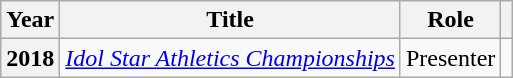<table class="wikitable plainrowheaders">
<tr>
<th scope="col">Year</th>
<th scope="col">Title</th>
<th scope="col">Role</th>
<th scope="col"></th>
</tr>
<tr>
<th scope="row">2018</th>
<td><em><a href='#'>Idol Star Athletics Championships</a></em></td>
<td>Presenter</td>
<td style="text-align:center"></td>
</tr>
</table>
